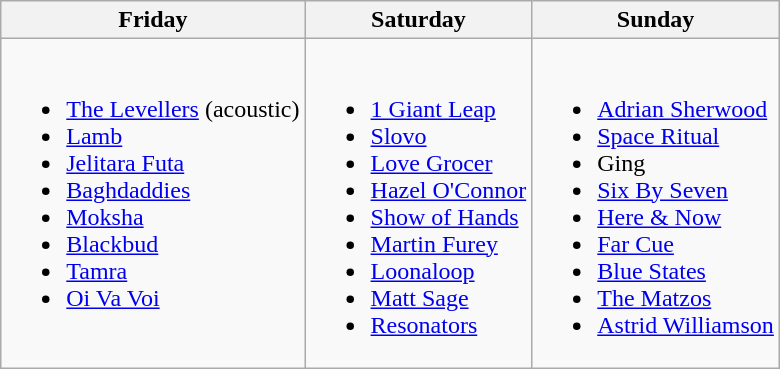<table class="wikitable">
<tr>
<th>Friday</th>
<th>Saturday</th>
<th>Sunday</th>
</tr>
<tr valign="top">
<td><br><ul><li><a href='#'>The Levellers</a> (acoustic)</li><li><a href='#'>Lamb</a></li><li><a href='#'>Jelitara Futa</a></li><li><a href='#'>Baghdaddies</a></li><li><a href='#'>Moksha</a></li><li><a href='#'>Blackbud</a></li><li><a href='#'>Tamra</a></li><li><a href='#'>Oi Va Voi</a></li></ul></td>
<td><br><ul><li><a href='#'>1 Giant Leap</a></li><li><a href='#'>Slovo</a></li><li><a href='#'>Love Grocer</a></li><li><a href='#'>Hazel O'Connor</a></li><li><a href='#'>Show of Hands</a></li><li><a href='#'>Martin Furey</a></li><li><a href='#'>Loonaloop</a></li><li><a href='#'>Matt Sage</a></li><li><a href='#'>Resonators</a></li></ul></td>
<td><br><ul><li><a href='#'>Adrian Sherwood</a></li><li><a href='#'>Space Ritual</a></li><li>Ging</li><li><a href='#'>Six By Seven</a></li><li><a href='#'>Here & Now</a></li><li><a href='#'>Far Cue</a></li><li><a href='#'>Blue States</a></li><li><a href='#'>The Matzos</a></li><li><a href='#'>Astrid Williamson</a></li></ul></td>
</tr>
</table>
